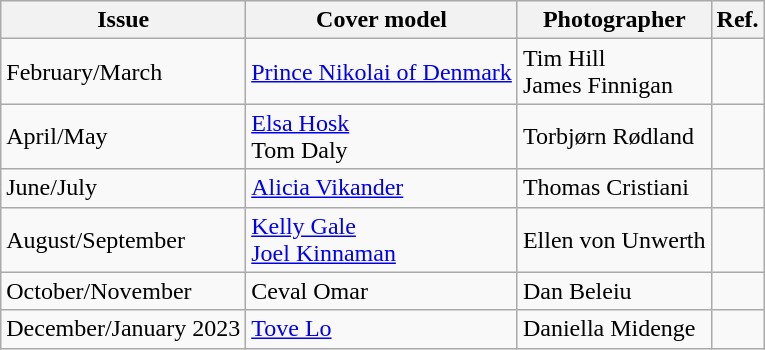<table class="sortable wikitable">
<tr>
<th>Issue</th>
<th>Cover model</th>
<th>Photographer</th>
<th>Ref.</th>
</tr>
<tr>
<td>February/March</td>
<td><a href='#'>Prince Nikolai of Denmark</a></td>
<td>Tim Hill<br>James Finnigan</td>
<td></td>
</tr>
<tr>
<td>April/May</td>
<td><a href='#'>Elsa Hosk</a><br>Tom Daly</td>
<td>Torbjørn Rødland</td>
<td></td>
</tr>
<tr>
<td>June/July</td>
<td><a href='#'>Alicia Vikander</a></td>
<td>Thomas Cristiani</td>
<td></td>
</tr>
<tr>
<td>August/September</td>
<td><a href='#'>Kelly Gale</a><br><a href='#'>Joel Kinnaman</a></td>
<td>Ellen von Unwerth</td>
<td></td>
</tr>
<tr>
<td>October/November</td>
<td>Ceval Omar</td>
<td>Dan Beleiu</td>
<td></td>
</tr>
<tr>
<td>December/January 2023</td>
<td><a href='#'>Tove Lo</a></td>
<td>Daniella Midenge</td>
<td></td>
</tr>
</table>
